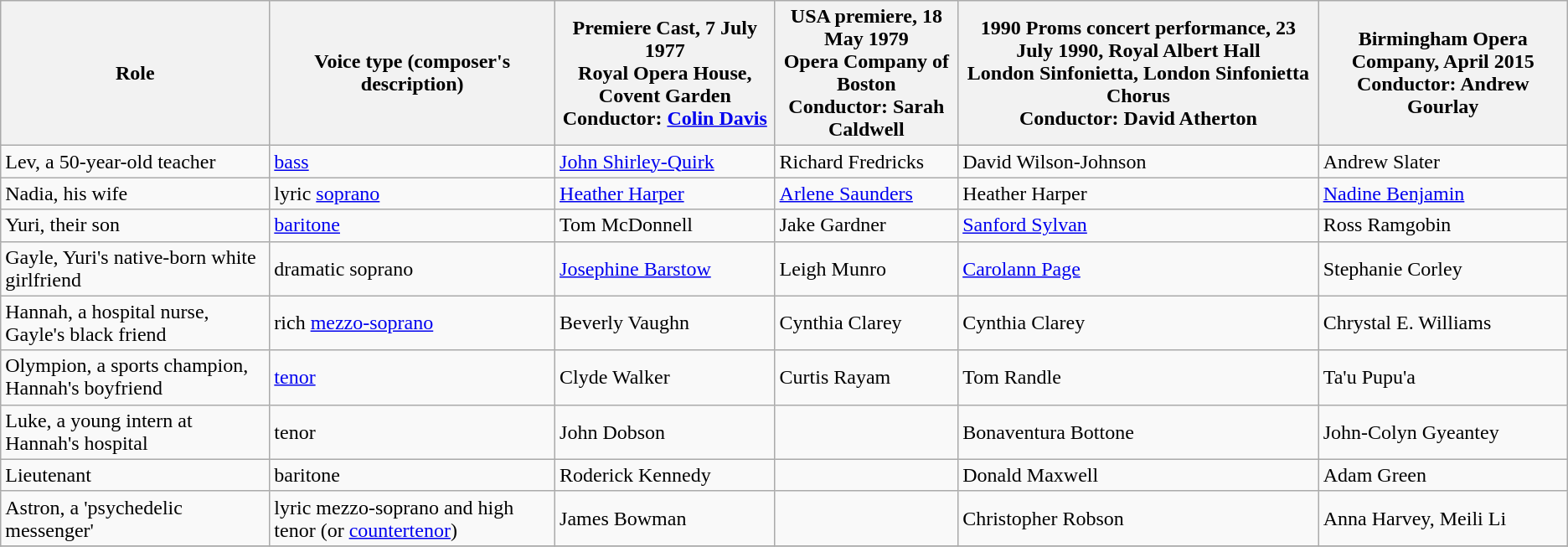<table class="wikitable">
<tr>
<th>Role</th>
<th>Voice type (composer's description)</th>
<th>Premiere Cast, 7 July 1977<br>Royal Opera House, Covent Garden<br>Conductor: <a href='#'>Colin Davis</a></th>
<th>USA premiere, 18 May 1979<br>Opera Company of Boston<br>Conductor: Sarah Caldwell</th>
<th>1990 Proms concert performance, 23 July 1990, Royal Albert Hall<br>London Sinfonietta, London Sinfonietta Chorus<br>Conductor: David Atherton</th>
<th>Birmingham Opera Company, April 2015<br>Conductor: Andrew Gourlay</th>
</tr>
<tr>
<td>Lev, a 50-year-old teacher</td>
<td><a href='#'>bass</a></td>
<td><a href='#'>John Shirley-Quirk</a></td>
<td>Richard Fredricks</td>
<td>David Wilson-Johnson</td>
<td>Andrew Slater</td>
</tr>
<tr>
<td>Nadia, his wife</td>
<td>lyric <a href='#'>soprano</a></td>
<td><a href='#'>Heather Harper</a></td>
<td><a href='#'>Arlene Saunders</a></td>
<td>Heather Harper</td>
<td><a href='#'>Nadine Benjamin</a></td>
</tr>
<tr>
<td>Yuri, their son</td>
<td><a href='#'>baritone</a></td>
<td>Tom McDonnell</td>
<td>Jake Gardner</td>
<td><a href='#'>Sanford Sylvan</a></td>
<td>Ross Ramgobin</td>
</tr>
<tr>
<td>Gayle, Yuri's native-born white girlfriend</td>
<td>dramatic soprano</td>
<td><a href='#'>Josephine Barstow</a></td>
<td>Leigh Munro</td>
<td><a href='#'>Carolann Page</a></td>
<td>Stephanie Corley</td>
</tr>
<tr>
<td>Hannah, a hospital nurse, Gayle's black friend</td>
<td>rich <a href='#'>mezzo-soprano</a></td>
<td>Beverly Vaughn</td>
<td>Cynthia Clarey</td>
<td>Cynthia Clarey</td>
<td>Chrystal E. Williams</td>
</tr>
<tr>
<td>Olympion, a sports champion, Hannah's boyfriend</td>
<td><a href='#'>tenor</a></td>
<td>Clyde Walker</td>
<td>Curtis Rayam</td>
<td>Tom Randle</td>
<td>Ta'u Pupu'a</td>
</tr>
<tr>
<td>Luke, a young intern at Hannah's hospital</td>
<td>tenor</td>
<td>John Dobson</td>
<td></td>
<td>Bonaventura Bottone</td>
<td>John-Colyn Gyeantey</td>
</tr>
<tr>
<td>Lieutenant</td>
<td>baritone</td>
<td>Roderick Kennedy</td>
<td></td>
<td>Donald Maxwell</td>
<td>Adam Green</td>
</tr>
<tr>
<td>Astron, a 'psychedelic messenger'</td>
<td>lyric mezzo-soprano and high tenor (or <a href='#'>countertenor</a>)</td>
<td>James Bowman</td>
<td></td>
<td>Christopher Robson</td>
<td>Anna Harvey, Meili Li</td>
</tr>
<tr>
</tr>
</table>
